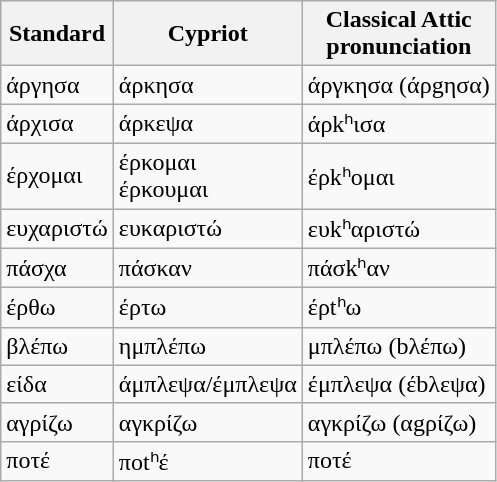<table class="wikitable">
<tr>
<th>Standard</th>
<th>Cypriot</th>
<th>Classical Attic<br>pronunciation</th>
</tr>
<tr>
<td>άργησα</td>
<td>άρκησα</td>
<td>άργκησα (άρgησα)</td>
</tr>
<tr>
<td>άρχισα</td>
<td>άρκεψα</td>
<td>άρkʰισα</td>
</tr>
<tr>
<td>έρχομαι</td>
<td>έρκομαι<br>έρκουμαι</td>
<td>έρkʰομαι</td>
</tr>
<tr>
<td>ευχαριστώ</td>
<td>ευκαριστώ</td>
<td>ευkʰαριστώ</td>
</tr>
<tr>
<td>πάσχα</td>
<td>πάσκαν</td>
<td>πάσkʰαν</td>
</tr>
<tr>
<td>έρθω</td>
<td>έρτω</td>
<td>έρtʰω</td>
</tr>
<tr>
<td>βλέπω</td>
<td>ημπλέπω</td>
<td>μπλέπω (bλέπω)</td>
</tr>
<tr>
<td>είδα</td>
<td>άμπλεψα/έμπλεψα</td>
<td>έμπλεψα (έbλεψα)</td>
</tr>
<tr>
<td>αγρίζω</td>
<td>αγκρίζω</td>
<td>αγκρίζω (αgρίζω)</td>
</tr>
<tr>
<td>ποτέ</td>
<td>ποtʰέ</td>
<td>ποτέ</td>
</tr>
</table>
